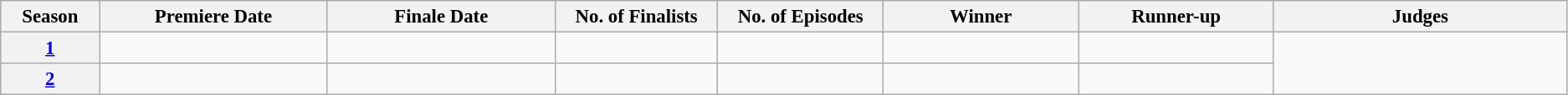<table class="wikitable"  style="text-align:center; font-size:95%;">
<tr>
<th style="width:2%;">Season</th>
<th style="width:7%;">Premiere Date</th>
<th style="width:7%;">Finale Date</th>
<th style="width:5%;">No. of Finalists</th>
<th style="width:5%;">No. of Episodes</th>
<th style="width:6%;">Winner</th>
<th style="width:6%;">Runner-up</th>
<th style="width:9%;">Judges</th>
</tr>
<tr>
<th><a href='#'>1</a></th>
<td></td>
<td></td>
<td></td>
<td></td>
<td></td>
<td></td>
<td width=130 rowspan=2></td>
</tr>
<tr>
<th><a href='#'>2</a></th>
<td></td>
<td></td>
<td></td>
<td></td>
<td></td>
<td></td>
</tr>
</table>
